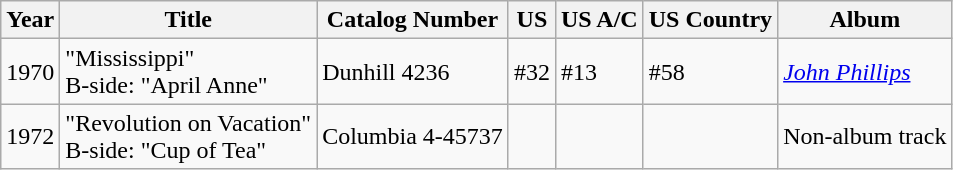<table class="wikitable">
<tr>
<th>Year</th>
<th>Title</th>
<th>Catalog Number</th>
<th>US</th>
<th>US A/C</th>
<th>US Country</th>
<th>Album</th>
</tr>
<tr>
<td>1970</td>
<td>"Mississippi"<br>B-side: "April Anne"</td>
<td>Dunhill 4236</td>
<td>#32</td>
<td>#13</td>
<td>#58</td>
<td><em><a href='#'>John Phillips</a></em></td>
</tr>
<tr>
<td>1972</td>
<td>"Revolution on Vacation"<br>B-side: "Cup of Tea"</td>
<td>Columbia 4-45737</td>
<td></td>
<td></td>
<td></td>
<td>Non-album track</td>
</tr>
</table>
